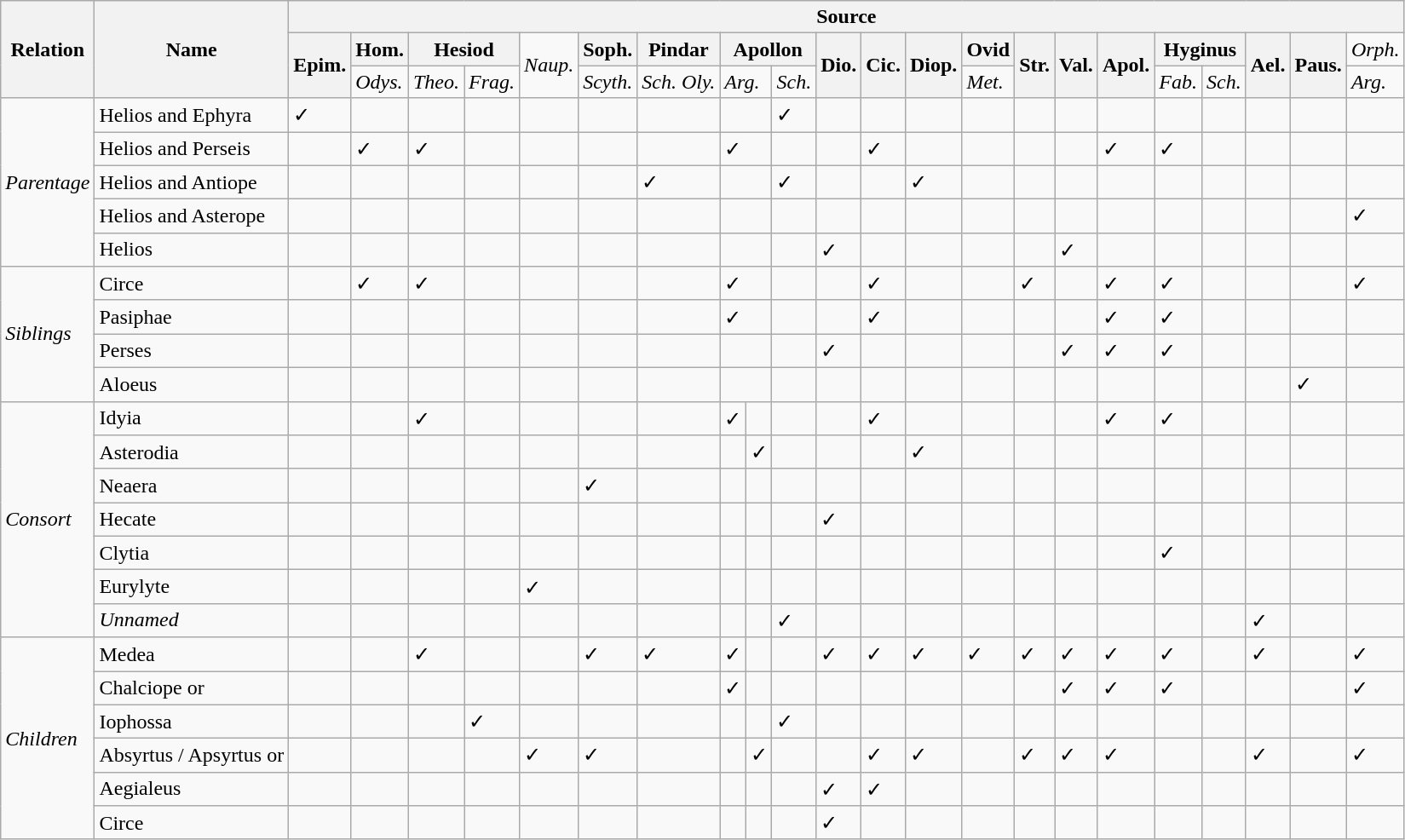<table class="wikitable style="width:100%;>
<tr>
<th rowspan="3">Relation</th>
<th rowspan="3">Name</th>
<th colspan="22">Source</th>
</tr>
<tr>
<th rowspan="2">Epim.</th>
<th>Hom.</th>
<th colspan="2">Hesiod</th>
<td rowspan="2"><em>Naup.</em></td>
<th>Soph.</th>
<th><strong>Pindar</strong></th>
<th colspan="3">Apollon</th>
<th rowspan="2">Dio.</th>
<th rowspan="2">Cic.</th>
<th rowspan="2">Diop.</th>
<th>Ovid</th>
<th rowspan="2">Str.</th>
<th rowspan="2">Val.</th>
<th rowspan="2">Apol.</th>
<th colspan="2">Hyginus</th>
<th rowspan="2"><strong>Ael.</strong></th>
<th rowspan="2">Paus.</th>
<td><em>Orph.</em></td>
</tr>
<tr>
<td><em>Odys.</em></td>
<td><em>Theo.</em></td>
<td><em>Frag.</em></td>
<td><em>Scyth.</em></td>
<td><em>Sch. Oly.</em></td>
<td colspan="2"><em>Arg.</em></td>
<td><em>Sch.</em></td>
<td><em>Met.</em></td>
<td><em>Fab.</em></td>
<td><em>Sch.</em></td>
<td><em>Arg.</em></td>
</tr>
<tr>
<td rowspan="5"><em>Parentage</em></td>
<td>Helios and Ephyra</td>
<td>✓</td>
<td></td>
<td></td>
<td></td>
<td></td>
<td></td>
<td></td>
<td colspan="2"></td>
<td>✓</td>
<td></td>
<td></td>
<td></td>
<td></td>
<td></td>
<td></td>
<td></td>
<td></td>
<td></td>
<td></td>
<td></td>
<td></td>
</tr>
<tr>
<td>Helios and Perseis</td>
<td></td>
<td>✓</td>
<td>✓</td>
<td></td>
<td></td>
<td></td>
<td></td>
<td colspan="2">✓</td>
<td></td>
<td></td>
<td>✓</td>
<td></td>
<td></td>
<td></td>
<td></td>
<td>✓</td>
<td>✓</td>
<td></td>
<td></td>
<td></td>
<td></td>
</tr>
<tr>
<td>Helios and Antiope</td>
<td></td>
<td></td>
<td></td>
<td></td>
<td></td>
<td></td>
<td>✓</td>
<td colspan="2"></td>
<td>✓</td>
<td></td>
<td></td>
<td>✓</td>
<td></td>
<td></td>
<td></td>
<td></td>
<td></td>
<td></td>
<td></td>
<td></td>
<td></td>
</tr>
<tr>
<td>Helios and Asterope</td>
<td></td>
<td></td>
<td></td>
<td></td>
<td></td>
<td></td>
<td></td>
<td colspan="2"></td>
<td></td>
<td></td>
<td></td>
<td></td>
<td></td>
<td></td>
<td></td>
<td></td>
<td></td>
<td></td>
<td></td>
<td></td>
<td>✓</td>
</tr>
<tr>
<td>Helios</td>
<td></td>
<td></td>
<td></td>
<td></td>
<td></td>
<td></td>
<td></td>
<td colspan="2"></td>
<td></td>
<td>✓</td>
<td></td>
<td></td>
<td></td>
<td></td>
<td>✓</td>
<td></td>
<td></td>
<td></td>
<td></td>
<td></td>
<td></td>
</tr>
<tr>
<td rowspan="4"><em>Siblings</em></td>
<td>Circe</td>
<td></td>
<td>✓</td>
<td>✓</td>
<td></td>
<td></td>
<td></td>
<td></td>
<td colspan="2">✓</td>
<td></td>
<td></td>
<td>✓</td>
<td></td>
<td></td>
<td>✓</td>
<td></td>
<td>✓</td>
<td>✓</td>
<td></td>
<td></td>
<td></td>
<td>✓</td>
</tr>
<tr>
<td>Pasiphae</td>
<td></td>
<td></td>
<td></td>
<td></td>
<td></td>
<td></td>
<td></td>
<td colspan="2">✓</td>
<td></td>
<td></td>
<td>✓</td>
<td></td>
<td></td>
<td></td>
<td></td>
<td>✓</td>
<td>✓</td>
<td></td>
<td></td>
<td></td>
<td></td>
</tr>
<tr>
<td>Perses</td>
<td></td>
<td></td>
<td></td>
<td></td>
<td></td>
<td></td>
<td></td>
<td colspan="2"></td>
<td></td>
<td>✓</td>
<td></td>
<td></td>
<td></td>
<td></td>
<td>✓</td>
<td>✓</td>
<td>✓</td>
<td></td>
<td></td>
<td></td>
<td></td>
</tr>
<tr>
<td>Aloeus</td>
<td></td>
<td></td>
<td></td>
<td></td>
<td></td>
<td></td>
<td></td>
<td colspan="2"></td>
<td></td>
<td></td>
<td></td>
<td></td>
<td></td>
<td></td>
<td></td>
<td></td>
<td></td>
<td></td>
<td></td>
<td>✓</td>
<td></td>
</tr>
<tr>
<td rowspan="7"><em>Consort</em></td>
<td>Idyia</td>
<td></td>
<td></td>
<td>✓</td>
<td></td>
<td></td>
<td></td>
<td></td>
<td>✓</td>
<td></td>
<td></td>
<td></td>
<td>✓</td>
<td></td>
<td></td>
<td></td>
<td></td>
<td>✓</td>
<td>✓</td>
<td></td>
<td></td>
<td></td>
<td></td>
</tr>
<tr>
<td>Asterodia</td>
<td></td>
<td></td>
<td></td>
<td></td>
<td></td>
<td></td>
<td></td>
<td></td>
<td>✓</td>
<td></td>
<td></td>
<td></td>
<td>✓</td>
<td></td>
<td></td>
<td></td>
<td></td>
<td></td>
<td></td>
<td></td>
<td></td>
<td></td>
</tr>
<tr>
<td>Neaera</td>
<td></td>
<td></td>
<td></td>
<td></td>
<td></td>
<td>✓</td>
<td></td>
<td></td>
<td></td>
<td></td>
<td></td>
<td></td>
<td></td>
<td></td>
<td></td>
<td></td>
<td></td>
<td></td>
<td></td>
<td></td>
<td></td>
<td></td>
</tr>
<tr>
<td>Hecate</td>
<td></td>
<td></td>
<td></td>
<td></td>
<td></td>
<td></td>
<td></td>
<td></td>
<td></td>
<td></td>
<td>✓</td>
<td></td>
<td></td>
<td></td>
<td></td>
<td></td>
<td></td>
<td></td>
<td></td>
<td></td>
<td></td>
<td></td>
</tr>
<tr>
<td>Clytia</td>
<td></td>
<td></td>
<td></td>
<td></td>
<td></td>
<td></td>
<td></td>
<td></td>
<td></td>
<td></td>
<td></td>
<td></td>
<td></td>
<td></td>
<td></td>
<td></td>
<td></td>
<td>✓</td>
<td></td>
<td></td>
<td></td>
<td></td>
</tr>
<tr>
<td>Eurylyte</td>
<td></td>
<td></td>
<td></td>
<td></td>
<td>✓</td>
<td></td>
<td></td>
<td></td>
<td></td>
<td></td>
<td></td>
<td></td>
<td></td>
<td></td>
<td></td>
<td></td>
<td></td>
<td></td>
<td></td>
<td></td>
<td></td>
<td></td>
</tr>
<tr>
<td><em>Unnamed</em></td>
<td></td>
<td></td>
<td></td>
<td></td>
<td></td>
<td></td>
<td></td>
<td></td>
<td></td>
<td>✓</td>
<td></td>
<td></td>
<td></td>
<td></td>
<td></td>
<td></td>
<td></td>
<td></td>
<td></td>
<td>✓</td>
<td></td>
<td></td>
</tr>
<tr>
<td rowspan="6"><em>Children</em></td>
<td>Medea</td>
<td></td>
<td></td>
<td>✓</td>
<td></td>
<td></td>
<td>✓</td>
<td>✓</td>
<td>✓</td>
<td></td>
<td></td>
<td>✓</td>
<td>✓</td>
<td>✓</td>
<td>✓</td>
<td>✓</td>
<td>✓</td>
<td>✓</td>
<td>✓</td>
<td></td>
<td>✓</td>
<td></td>
<td>✓</td>
</tr>
<tr>
<td>Chalciope or</td>
<td></td>
<td></td>
<td></td>
<td></td>
<td></td>
<td></td>
<td></td>
<td>✓</td>
<td></td>
<td></td>
<td></td>
<td></td>
<td></td>
<td></td>
<td></td>
<td>✓</td>
<td>✓</td>
<td>✓</td>
<td></td>
<td></td>
<td></td>
<td>✓</td>
</tr>
<tr>
<td>Iophossa</td>
<td></td>
<td></td>
<td></td>
<td>✓</td>
<td></td>
<td></td>
<td></td>
<td></td>
<td></td>
<td>✓</td>
<td></td>
<td></td>
<td></td>
<td></td>
<td></td>
<td></td>
<td></td>
<td></td>
<td></td>
<td></td>
<td></td>
<td></td>
</tr>
<tr>
<td>Absyrtus / Apsyrtus or</td>
<td></td>
<td></td>
<td></td>
<td></td>
<td>✓</td>
<td>✓</td>
<td></td>
<td></td>
<td>✓</td>
<td></td>
<td></td>
<td>✓</td>
<td>✓</td>
<td></td>
<td>✓</td>
<td>✓</td>
<td>✓</td>
<td></td>
<td></td>
<td>✓</td>
<td></td>
<td>✓</td>
</tr>
<tr>
<td>Aegialeus</td>
<td></td>
<td></td>
<td></td>
<td></td>
<td></td>
<td></td>
<td></td>
<td></td>
<td></td>
<td></td>
<td>✓</td>
<td>✓</td>
<td></td>
<td></td>
<td></td>
<td></td>
<td></td>
<td></td>
<td></td>
<td></td>
<td></td>
<td></td>
</tr>
<tr>
<td>Circe</td>
<td></td>
<td></td>
<td></td>
<td></td>
<td></td>
<td></td>
<td></td>
<td></td>
<td></td>
<td></td>
<td>✓</td>
<td></td>
<td></td>
<td></td>
<td></td>
<td></td>
<td></td>
<td></td>
<td></td>
<td></td>
<td></td>
<td></td>
</tr>
</table>
